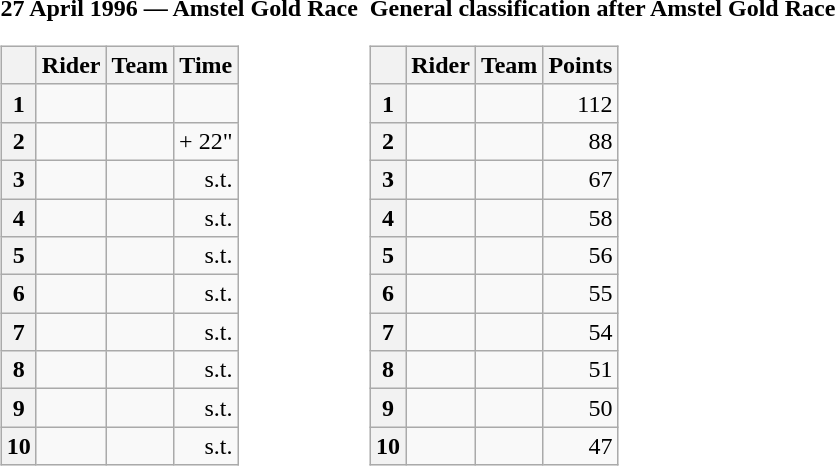<table>
<tr>
<td><strong>27 April 1996 — Amstel Gold Race </strong><br><table class="wikitable">
<tr>
<th></th>
<th>Rider</th>
<th>Team</th>
<th>Time</th>
</tr>
<tr>
<th>1</th>
<td></td>
<td></td>
<td align="right"></td>
</tr>
<tr>
<th>2</th>
<td></td>
<td></td>
<td align="right">+ 22"</td>
</tr>
<tr>
<th>3</th>
<td> </td>
<td></td>
<td align="right">s.t.</td>
</tr>
<tr>
<th>4</th>
<td></td>
<td></td>
<td align="right">s.t.</td>
</tr>
<tr>
<th>5</th>
<td></td>
<td></td>
<td align="right">s.t.</td>
</tr>
<tr>
<th>6</th>
<td></td>
<td></td>
<td align="right">s.t.</td>
</tr>
<tr>
<th>7</th>
<td></td>
<td></td>
<td align="right">s.t.</td>
</tr>
<tr>
<th>8</th>
<td></td>
<td></td>
<td align="right">s.t.</td>
</tr>
<tr>
<th>9</th>
<td></td>
<td></td>
<td align="right">s.t.</td>
</tr>
<tr>
<th>10</th>
<td></td>
<td></td>
<td align="right">s.t.</td>
</tr>
</table>
</td>
<td></td>
<td><strong>General classification after Amstel Gold Race</strong><br><table class="wikitable">
<tr>
<th></th>
<th>Rider</th>
<th>Team</th>
<th>Points</th>
</tr>
<tr>
<th>1</th>
<td> </td>
<td></td>
<td align="right">112</td>
</tr>
<tr>
<th>2</th>
<td></td>
<td></td>
<td align="right">88</td>
</tr>
<tr>
<th>3</th>
<td></td>
<td></td>
<td align="right">67</td>
</tr>
<tr>
<th>4</th>
<td></td>
<td></td>
<td align="right">58</td>
</tr>
<tr>
<th>5</th>
<td></td>
<td></td>
<td align="right">56</td>
</tr>
<tr>
<th>6</th>
<td></td>
<td></td>
<td align="right">55</td>
</tr>
<tr>
<th>7</th>
<td></td>
<td></td>
<td align="right">54</td>
</tr>
<tr>
<th>8</th>
<td></td>
<td></td>
<td align="right">51</td>
</tr>
<tr>
<th>9</th>
<td></td>
<td></td>
<td align="right">50</td>
</tr>
<tr>
<th>10</th>
<td></td>
<td></td>
<td align="right">47</td>
</tr>
</table>
</td>
</tr>
</table>
